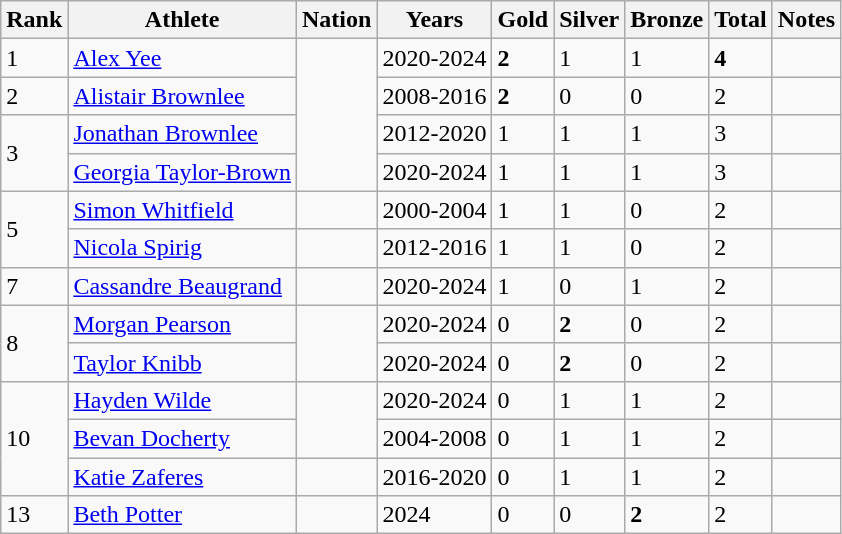<table class="wikitable">
<tr>
<th>Rank</th>
<th>Athlete</th>
<th>Nation</th>
<th>Years</th>
<th>Gold</th>
<th>Silver</th>
<th>Bronze</th>
<th>Total</th>
<th>Notes</th>
</tr>
<tr>
<td>1</td>
<td><a href='#'>Alex Yee</a></td>
<td rowspan="4"></td>
<td>2020-2024</td>
<td><strong>2</strong></td>
<td>1</td>
<td>1</td>
<td><strong>4</strong></td>
<td></td>
</tr>
<tr>
<td>2</td>
<td><a href='#'>Alistair Brownlee</a></td>
<td>2008-2016</td>
<td><strong>2</strong></td>
<td>0</td>
<td>0</td>
<td>2</td>
<td></td>
</tr>
<tr>
<td rowspan="2">3</td>
<td><a href='#'>Jonathan Brownlee</a></td>
<td>2012-2020</td>
<td>1</td>
<td>1</td>
<td>1</td>
<td>3</td>
<td></td>
</tr>
<tr>
<td><a href='#'>Georgia Taylor-Brown</a></td>
<td>2020-2024</td>
<td>1</td>
<td>1</td>
<td>1</td>
<td>3</td>
<td></td>
</tr>
<tr>
<td rowspan="2">5</td>
<td><a href='#'>Simon Whitfield</a></td>
<td></td>
<td>2000-2004</td>
<td>1</td>
<td>1</td>
<td>0</td>
<td>2</td>
<td></td>
</tr>
<tr>
<td><a href='#'>Nicola Spirig</a></td>
<td></td>
<td>2012-2016</td>
<td>1</td>
<td>1</td>
<td>0</td>
<td>2</td>
<td></td>
</tr>
<tr>
<td>7</td>
<td><a href='#'>Cassandre Beaugrand</a></td>
<td></td>
<td>2020-2024</td>
<td>1</td>
<td>0</td>
<td>1</td>
<td>2</td>
<td></td>
</tr>
<tr>
<td rowspan="2">8</td>
<td><a href='#'>Morgan Pearson</a></td>
<td rowspan="2"></td>
<td>2020-2024</td>
<td>0</td>
<td><strong>2</strong></td>
<td>0</td>
<td>2</td>
<td></td>
</tr>
<tr>
<td><a href='#'>Taylor Knibb</a></td>
<td>2020-2024</td>
<td>0</td>
<td><strong>2</strong></td>
<td>0</td>
<td>2</td>
<td></td>
</tr>
<tr>
<td rowspan="3">10</td>
<td><a href='#'>Hayden Wilde</a></td>
<td rowspan="2"></td>
<td>2020-2024</td>
<td>0</td>
<td>1</td>
<td>1</td>
<td>2</td>
<td></td>
</tr>
<tr>
<td><a href='#'>Bevan Docherty</a></td>
<td>2004-2008</td>
<td>0</td>
<td>1</td>
<td>1</td>
<td>2</td>
<td></td>
</tr>
<tr>
<td><a href='#'>Katie Zaferes</a></td>
<td></td>
<td>2016-2020</td>
<td>0</td>
<td>1</td>
<td>1</td>
<td>2</td>
<td></td>
</tr>
<tr>
<td>13</td>
<td><a href='#'>Beth Potter</a></td>
<td></td>
<td>2024</td>
<td>0</td>
<td>0</td>
<td><strong>2</strong></td>
<td>2</td>
<td></td>
</tr>
</table>
